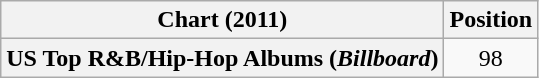<table class="wikitable plainrowheaders" style="text-align:center">
<tr>
<th scope="col">Chart (2011)</th>
<th scope="col">Position</th>
</tr>
<tr>
<th scope="row">US Top R&B/Hip-Hop Albums (<em>Billboard</em>)</th>
<td>98</td>
</tr>
</table>
